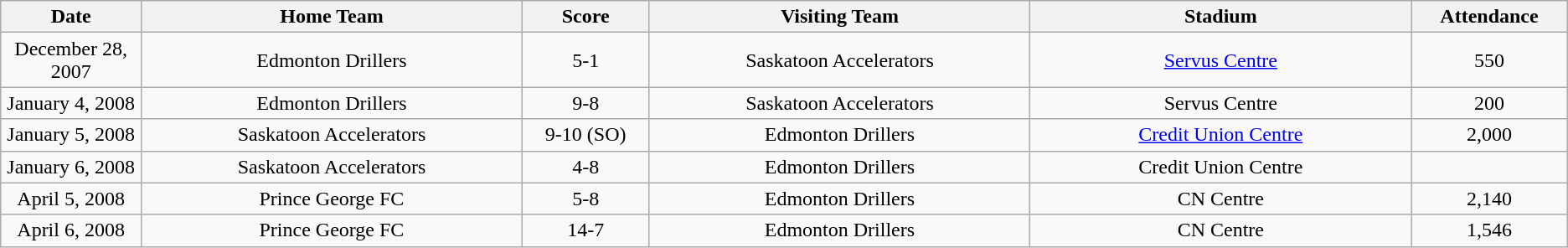<table class="wikitable" style="text-align:center;">
<tr>
<th bgcolor="#DDDDFF" width="5%">Date</th>
<th bgcolor="#DDDDFF" width="15%">Home Team</th>
<th bgcolor="#DDDDFF" width="5%">Score</th>
<th bgcolor="#DDDDFF" width="15%">Visiting Team</th>
<th bgcolor="#DDDDFF" width="15%">Stadium</th>
<th bgcolor="#DDDDFF" width="5%">Attendance</th>
</tr>
<tr>
<td>December 28, 2007</td>
<td>Edmonton Drillers</td>
<td>5-1</td>
<td>Saskatoon Accelerators</td>
<td><a href='#'>Servus Centre</a></td>
<td>550</td>
</tr>
<tr>
<td>January 4, 2008</td>
<td>Edmonton Drillers</td>
<td>9-8</td>
<td>Saskatoon Accelerators</td>
<td>Servus Centre</td>
<td>200</td>
</tr>
<tr>
<td>January 5, 2008</td>
<td>Saskatoon Accelerators</td>
<td>9-10 (SO)</td>
<td>Edmonton Drillers</td>
<td><a href='#'>Credit Union Centre</a></td>
<td>2,000</td>
</tr>
<tr>
<td>January 6, 2008</td>
<td>Saskatoon Accelerators</td>
<td>4-8</td>
<td>Edmonton Drillers</td>
<td>Credit Union Centre</td>
<td></td>
</tr>
<tr>
<td>April 5, 2008</td>
<td>Prince George FC</td>
<td>5-8</td>
<td>Edmonton Drillers</td>
<td>CN Centre</td>
<td>2,140</td>
</tr>
<tr>
<td>April 6, 2008</td>
<td>Prince George FC</td>
<td>14-7</td>
<td>Edmonton Drillers</td>
<td>CN Centre</td>
<td>1,546</td>
</tr>
</table>
